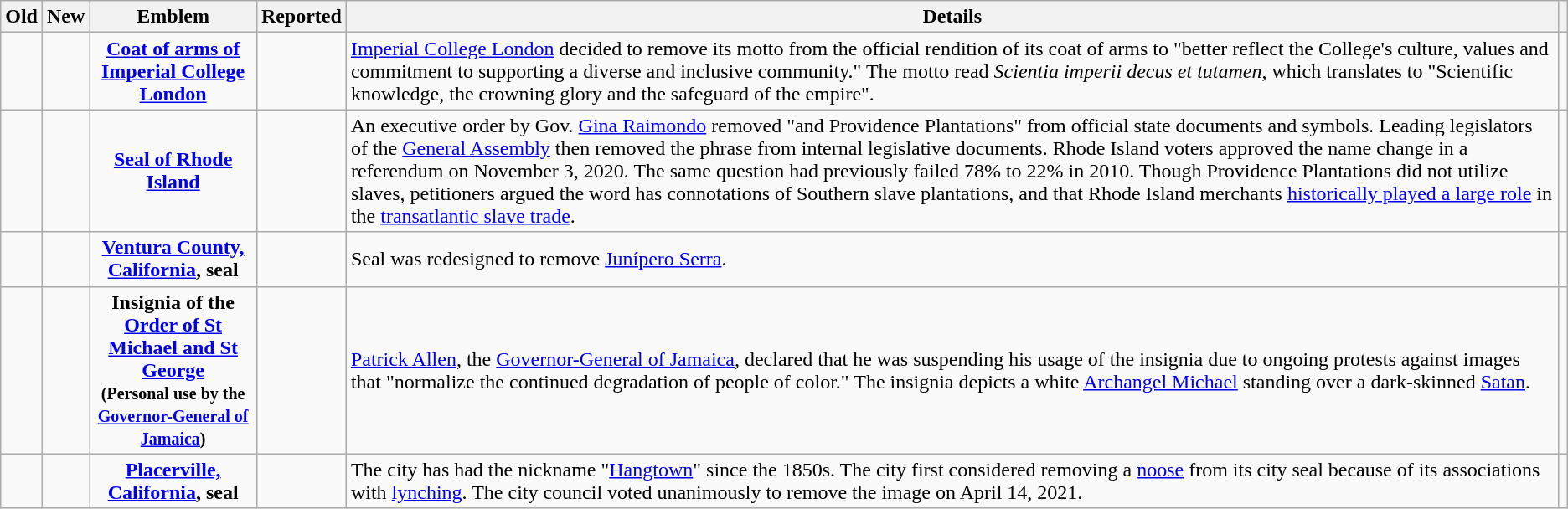<table class="wikitable sortable" style="text-align:left">
<tr>
<th>Old</th>
<th>New</th>
<th>Emblem</th>
<th>Reported</th>
<th>Details</th>
<th class="unsortable"></th>
</tr>
<tr>
<td></td>
<td></td>
<td style="text-align: center; font-weight: bold"><a href='#'>Coat of arms of Imperial College London</a></td>
<td></td>
<td><a href='#'>Imperial College London</a> decided to remove its motto from the official rendition of its coat of arms to "better reflect the College's culture, values and commitment to supporting a diverse and inclusive community." The motto read <em>Scientia imperii decus et tutamen</em>, which translates to "Scientific knowledge, the crowning glory and the safeguard of the empire".</td>
<td></td>
</tr>
<tr>
<td></td>
<td></td>
<td style="text-align: center; font-weight: bold"><a href='#'>Seal of Rhode Island</a></td>
<td></td>
<td>An executive order by Gov. <a href='#'>Gina Raimondo</a> removed "and Providence Plantations" from official state documents and symbols. Leading legislators of the <a href='#'>General Assembly</a> then removed the phrase from internal legislative documents. Rhode Island voters approved the name change in a referendum on November 3, 2020. The same question had previously failed 78% to 22% in 2010. Though Providence Plantations did not utilize slaves, petitioners argued the word has connotations of Southern slave plantations, and that Rhode Island merchants <a href='#'>historically played a large role</a> in the <a href='#'>transatlantic slave trade</a>.</td>
<td><br><br><br></td>
</tr>
<tr>
<td></td>
<td></td>
<td style="text-align: center; font-weight: bold"><a href='#'>Ventura County, California</a>, seal</td>
<td></td>
<td>Seal was redesigned to remove <a href='#'>Junípero Serra</a>.</td>
<td></td>
</tr>
<tr>
<td></td>
<td></td>
<td style="text-align: center; font-weight: bold">Insignia of the<br><a href='#'>Order of St Michael and St George</a><br><small>(Personal use by the <a href='#'>Governor-General of Jamaica</a>)</small></td>
<td></td>
<td><a href='#'>Patrick Allen</a>, the <a href='#'>Governor-General of Jamaica</a>, declared that he was suspending his usage of the insignia due to ongoing protests against images that "normalize the continued degradation of people of color." The insignia depicts a white <a href='#'>Archangel Michael</a> standing over a dark-skinned <a href='#'>Satan</a>.</td>
<td><br></td>
</tr>
<tr>
<td></td>
<td></td>
<td style="text-align: center; font-weight: bold"><a href='#'>Placerville, California</a>, seal</td>
<td></td>
<td>The city has had the nickname "<a href='#'>Hangtown</a>" since the 1850s. The city first considered removing a <a href='#'>noose</a> from its city seal because of its associations with <a href='#'>lynching</a>. The city council voted unanimously to remove the image on April 14, 2021.</td>
<td><br></td>
</tr>
</table>
